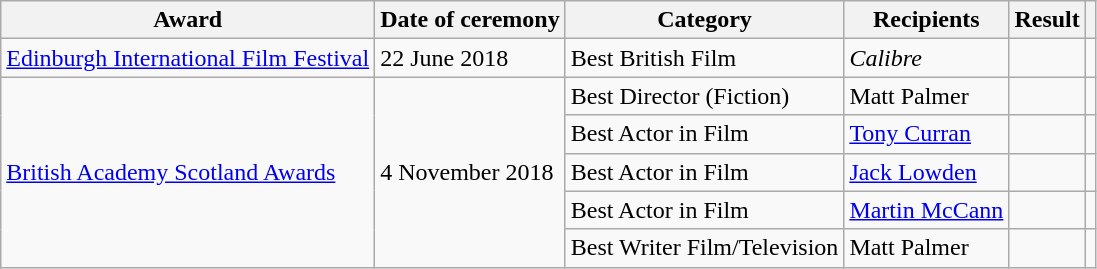<table class="wikitable plainrowheaders sortable">
<tr>
<th scope="col">Award</th>
<th scope="col">Date of ceremony</th>
<th scope="col">Category</th>
<th scope="col">Recipients</th>
<th scope="col">Result</th>
<th scope="col" class="unsortable"></th>
</tr>
<tr>
<td><a href='#'>Edinburgh International Film Festival</a></td>
<td>22 June 2018</td>
<td>Best British Film</td>
<td><em>Calibre</em></td>
<td></td>
<td style="text-align:center;"></td>
</tr>
<tr>
<td rowspan=5><a href='#'>British Academy Scotland Awards</a></td>
<td rowspan=5>4 November 2018</td>
<td>Best Director (Fiction)</td>
<td>Matt Palmer</td>
<td></td>
<td style="text-align:center;"></td>
</tr>
<tr>
<td>Best Actor in Film</td>
<td><a href='#'>Tony Curran</a></td>
<td></td>
<td style="text-align:center;"></td>
</tr>
<tr>
<td>Best Actor in Film</td>
<td><a href='#'>Jack Lowden</a></td>
<td></td>
<td style="text-align:center;"></td>
</tr>
<tr>
<td>Best Actor in Film</td>
<td><a href='#'>Martin McCann</a></td>
<td></td>
<td style="text-align:center;"></td>
</tr>
<tr>
<td>Best Writer Film/Television</td>
<td>Matt Palmer</td>
<td></td>
<td style="text-align:center;"></td>
</tr>
</table>
